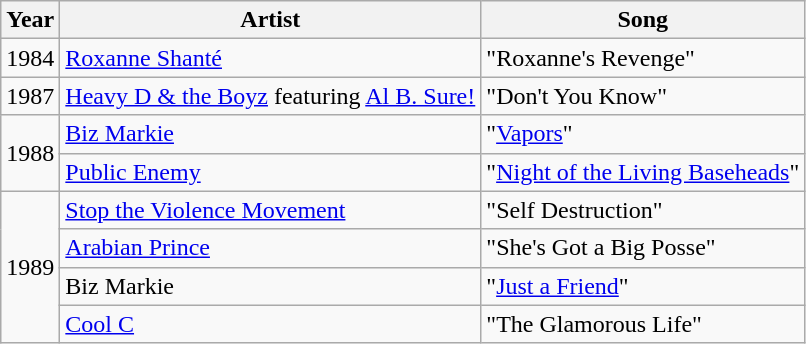<table class="wikitable">
<tr>
<th>Year</th>
<th>Artist</th>
<th>Song</th>
</tr>
<tr>
<td align=center>1984</td>
<td><a href='#'>Roxanne Shanté</a></td>
<td>"Roxanne's Revenge"</td>
</tr>
<tr>
<td align=center>1987</td>
<td><a href='#'>Heavy D & the Boyz</a> featuring <a href='#'>Al B. Sure!</a></td>
<td>"Don't You Know"</td>
</tr>
<tr>
<td rowspan=2 align=center>1988<br></td>
<td><a href='#'>Biz Markie</a></td>
<td>"<a href='#'>Vapors</a>"</td>
</tr>
<tr>
<td><a href='#'>Public Enemy</a></td>
<td>"<a href='#'>Night of the Living Baseheads</a>"</td>
</tr>
<tr>
<td rowspan=4 align=center>1989<br></td>
<td><a href='#'>Stop the Violence Movement</a></td>
<td>"Self Destruction"</td>
</tr>
<tr>
<td><a href='#'>Arabian Prince</a></td>
<td>"She's Got a Big Posse"</td>
</tr>
<tr>
<td>Biz Markie</td>
<td>"<a href='#'>Just a Friend</a>"</td>
</tr>
<tr>
<td><a href='#'>Cool C</a></td>
<td>"The Glamorous Life"</td>
</tr>
</table>
